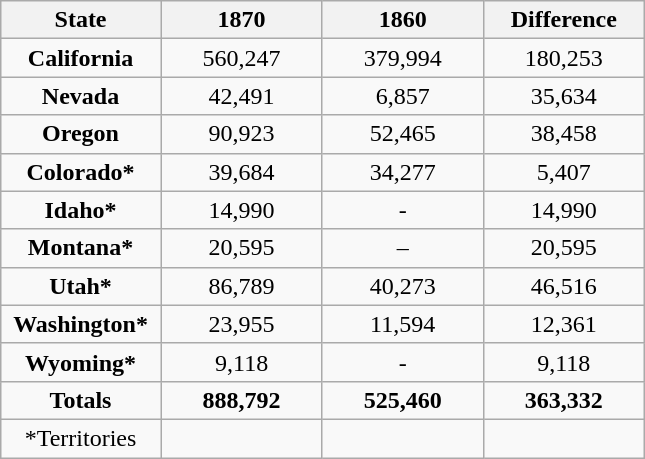<table class="wikitable"  style="text-align:center; float:right;">
<tr>
<th style="width:100px;">State</th>
<th style="width:100px;">1870</th>
<th style="width:100px;">1860</th>
<th style="width:100px;">Difference</th>
</tr>
<tr>
<td><strong>California</strong></td>
<td>560,247</td>
<td>379,994</td>
<td>180,253</td>
</tr>
<tr>
<td><strong>Nevada</strong></td>
<td>42,491</td>
<td>6,857</td>
<td>35,634</td>
</tr>
<tr>
<td><strong>Oregon</strong></td>
<td>90,923</td>
<td>52,465</td>
<td>38,458</td>
</tr>
<tr>
<td><strong>Colorado*</strong></td>
<td>39,684</td>
<td>34,277</td>
<td>5,407</td>
</tr>
<tr>
<td><strong>Idaho*</strong></td>
<td>14,990</td>
<td>-</td>
<td>14,990</td>
</tr>
<tr>
<td><strong>Montana*</strong></td>
<td>20,595</td>
<td>–</td>
<td>20,595</td>
</tr>
<tr>
<td><strong>Utah*</strong></td>
<td>86,789</td>
<td>40,273</td>
<td>46,516</td>
</tr>
<tr>
<td><strong>Washington*</strong></td>
<td>23,955</td>
<td>11,594</td>
<td>12,361</td>
</tr>
<tr>
<td><strong>Wyoming*</strong></td>
<td>9,118</td>
<td>-</td>
<td>9,118</td>
</tr>
<tr>
<td><strong>Totals</strong></td>
<td><strong>888,792</strong></td>
<td><strong>525,460</strong></td>
<td><strong>363,332</strong></td>
</tr>
<tr>
<td>*Territories</td>
<td></td>
<td></td>
<td></td>
</tr>
</table>
